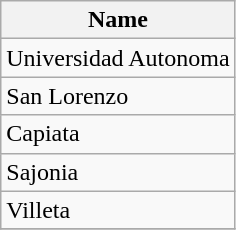<table class="wikitable">
<tr>
<th>Name</th>
</tr>
<tr>
<td>Universidad Autonoma</td>
</tr>
<tr>
<td>San Lorenzo</td>
</tr>
<tr>
<td>Capiata</td>
</tr>
<tr>
<td>Sajonia</td>
</tr>
<tr>
<td>Villeta</td>
</tr>
<tr>
</tr>
</table>
